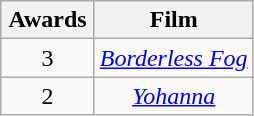<table class="wikitable plainrowheaders" style="text-align: center; float:left; margin-right:1em;">
<tr>
<th scope="col" style="width:55px;">Awards</th>
<th scope="col" style="text-align:center;">Film</th>
</tr>
<tr>
<td>3</td>
<td><em><a href='#'>Borderless Fog</a></em></td>
</tr>
<tr>
<td>2</td>
<td><em><a href='#'>Yohanna</a></em></td>
</tr>
</table>
